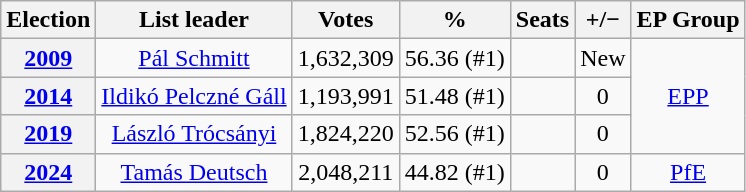<table class=wikitable style="text-align:center;">
<tr>
<th>Election</th>
<th>List leader</th>
<th>Votes</th>
<th>%</th>
<th>Seats</th>
<th>+/−</th>
<th>EP Group</th>
</tr>
<tr>
<th><a href='#'>2009</a></th>
<td><a href='#'>Pál Schmitt</a></td>
<td>1,632,309</td>
<td>56.36 (#1)</td>
<td></td>
<td>New</td>
<td rowspan=3><a href='#'>EPP</a></td>
</tr>
<tr>
<th><a href='#'>2014</a></th>
<td><a href='#'>Ildikó Pelczné Gáll</a></td>
<td>1,193,991</td>
<td>51.48 (#1)</td>
<td></td>
<td> 0</td>
</tr>
<tr>
<th><a href='#'>2019</a></th>
<td><a href='#'>László Trócsányi</a></td>
<td>1,824,220</td>
<td>52.56 (#1)</td>
<td></td>
<td> 0</td>
</tr>
<tr>
<th><a href='#'>2024</a></th>
<td><a href='#'>Tamás Deutsch</a></td>
<td>2,048,211</td>
<td>44.82 (#1)</td>
<td></td>
<td> 0</td>
<td><a href='#'>PfE</a></td>
</tr>
</table>
